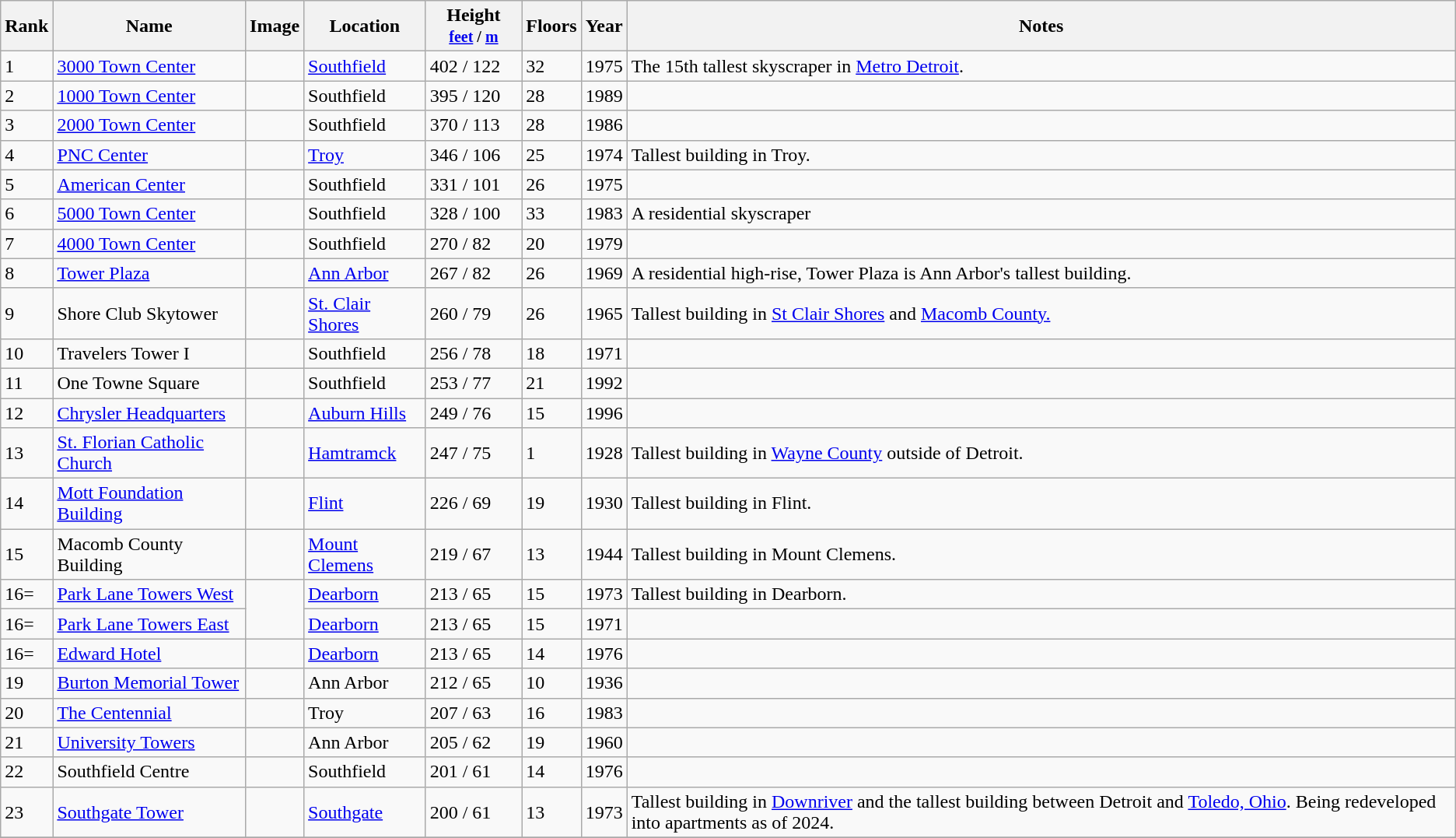<table class="wikitable">
<tr>
<th>Rank</th>
<th>Name</th>
<th>Image</th>
<th>Location</th>
<th width="75px">Height<br><small><a href='#'>feet</a> / <a href='#'>m</a></small></th>
<th>Floors</th>
<th>Year</th>
<th>Notes</th>
</tr>
<tr>
<td>1</td>
<td><a href='#'>3000 Town Center</a></td>
<td></td>
<td><a href='#'>Southfield</a></td>
<td>402 / 122</td>
<td>32</td>
<td>1975</td>
<td>The 15th tallest skyscraper in <a href='#'>Metro Detroit</a>.</td>
</tr>
<tr>
<td>2</td>
<td><a href='#'>1000 Town Center</a></td>
<td></td>
<td>Southfield</td>
<td>395 / 120</td>
<td>28</td>
<td>1989</td>
<td></td>
</tr>
<tr>
<td>3</td>
<td><a href='#'>2000 Town Center</a></td>
<td></td>
<td>Southfield</td>
<td>370 / 113</td>
<td>28</td>
<td>1986</td>
<td></td>
</tr>
<tr>
<td>4</td>
<td><a href='#'>PNC Center</a></td>
<td></td>
<td><a href='#'>Troy</a></td>
<td>346 / 106</td>
<td>25</td>
<td>1974</td>
<td>Tallest building in Troy.</td>
</tr>
<tr>
<td>5</td>
<td><a href='#'>American Center</a></td>
<td></td>
<td>Southfield</td>
<td>331 / 101</td>
<td>26</td>
<td>1975</td>
<td></td>
</tr>
<tr>
<td>6</td>
<td><a href='#'>5000 Town Center</a></td>
<td></td>
<td>Southfield</td>
<td>328 / 100</td>
<td>33</td>
<td>1983</td>
<td>A residential skyscraper</td>
</tr>
<tr>
<td>7</td>
<td><a href='#'>4000 Town Center</a></td>
<td></td>
<td>Southfield</td>
<td>270 / 82</td>
<td>20</td>
<td>1979</td>
<td></td>
</tr>
<tr>
<td>8</td>
<td><a href='#'>Tower Plaza</a></td>
<td></td>
<td><a href='#'>Ann Arbor</a></td>
<td>267 / 82</td>
<td>26</td>
<td>1969</td>
<td>A residential high-rise, Tower Plaza is Ann Arbor's tallest building.</td>
</tr>
<tr>
<td>9</td>
<td>Shore Club Skytower</td>
<td></td>
<td><a href='#'>St. Clair Shores</a></td>
<td>260 / 79</td>
<td>26</td>
<td>1965</td>
<td>Tallest building in <a href='#'>St Clair Shores</a> and <a href='#'>Macomb County.</a></td>
</tr>
<tr>
<td>10</td>
<td>Travelers Tower I</td>
<td></td>
<td>Southfield</td>
<td>256 / 78</td>
<td>18</td>
<td>1971</td>
<td></td>
</tr>
<tr>
<td>11</td>
<td>One Towne Square</td>
<td></td>
<td>Southfield</td>
<td>253 / 77</td>
<td>21</td>
<td>1992</td>
<td></td>
</tr>
<tr>
<td>12</td>
<td><a href='#'>Chrysler Headquarters</a></td>
<td></td>
<td><a href='#'>Auburn Hills</a></td>
<td>249 / 76</td>
<td>15</td>
<td>1996</td>
<td></td>
</tr>
<tr>
<td>13</td>
<td><a href='#'>St. Florian Catholic Church</a></td>
<td></td>
<td><a href='#'>Hamtramck</a></td>
<td>247 / 75</td>
<td>1</td>
<td>1928</td>
<td>Tallest building in <a href='#'>Wayne County</a> outside of Detroit.</td>
</tr>
<tr>
<td>14</td>
<td><a href='#'>Mott Foundation Building</a></td>
<td></td>
<td><a href='#'>Flint</a></td>
<td>226 / 69</td>
<td>19</td>
<td>1930</td>
<td> Tallest building in Flint.</td>
</tr>
<tr>
<td>15</td>
<td>Macomb County Building</td>
<td></td>
<td><a href='#'>Mount Clemens</a></td>
<td>219 / 67</td>
<td>13</td>
<td>1944</td>
<td>Tallest building in Mount Clemens.</td>
</tr>
<tr>
<td>16=</td>
<td><a href='#'>Park Lane Towers West</a></td>
<td rowspan=2></td>
<td><a href='#'>Dearborn</a></td>
<td>213 / 65</td>
<td>15</td>
<td>1973</td>
<td>Tallest building in Dearborn.</td>
</tr>
<tr>
<td>16=</td>
<td><a href='#'>Park Lane Towers East</a></td>
<td><a href='#'>Dearborn</a></td>
<td>213 / 65</td>
<td>15</td>
<td>1971</td>
<td></td>
</tr>
<tr>
<td>16=</td>
<td><a href='#'>Edward Hotel</a></td>
<td></td>
<td><a href='#'>Dearborn</a></td>
<td>213 / 65</td>
<td>14</td>
<td>1976</td>
<td></td>
</tr>
<tr>
<td>19</td>
<td><a href='#'>Burton Memorial Tower</a></td>
<td></td>
<td>Ann Arbor</td>
<td>212 / 65</td>
<td>10</td>
<td>1936</td>
<td></td>
</tr>
<tr>
<td>20</td>
<td><a href='#'>The Centennial</a></td>
<td></td>
<td>Troy</td>
<td>207 / 63</td>
<td>16</td>
<td>1983</td>
<td></td>
</tr>
<tr>
<td>21</td>
<td><a href='#'>University Towers</a></td>
<td></td>
<td>Ann Arbor</td>
<td>205 / 62</td>
<td>19</td>
<td>1960</td>
<td></td>
</tr>
<tr>
<td>22</td>
<td>Southfield Centre</td>
<td></td>
<td>Southfield</td>
<td>201 / 61</td>
<td>14</td>
<td>1976</td>
<td></td>
</tr>
<tr>
<td>23</td>
<td><a href='#'>Southgate Tower</a></td>
<td></td>
<td><a href='#'>Southgate</a></td>
<td>200 / 61</td>
<td>13</td>
<td>1973</td>
<td>Tallest building in <a href='#'>Downriver</a> and the tallest building between Detroit and <a href='#'>Toledo, Ohio</a>. Being redeveloped into apartments as of 2024.</td>
</tr>
<tr>
</tr>
</table>
